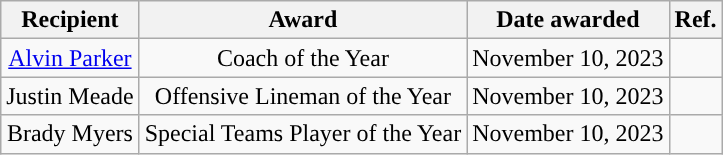<table class="wikitable sortable" style="text-align:center">
<tr>
<th>Recipient</th>
<th>Award</th>
<th>Date awarded</th>
<th>Ref.</th>
</tr>
<tr>
<td><a href='#'>Alvin Parker</a></td>
<td>Coach of the Year</td>
<td>November 10, 2023</td>
<td></td>
</tr>
<tr>
<td>Justin Meade</td>
<td>Offensive Lineman of the Year</td>
<td>November 10, 2023</td>
<td></td>
</tr>
<tr>
<td>Brady Myers</td>
<td>Special Teams Player of the Year</td>
<td>November 10, 2023</td>
<td></td>
</tr>
</table>
